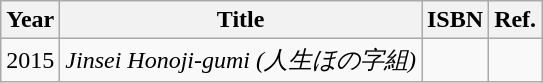<table class="wikitable">
<tr>
<th>Year</th>
<th>Title</th>
<th>ISBN</th>
<th>Ref.</th>
</tr>
<tr>
<td>2015</td>
<td><em>Jinsei Honoji-gumi (人生ほの字組)</em></td>
<td></td>
<td></td>
</tr>
</table>
